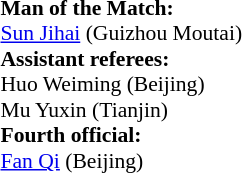<table style="width:100%; font-size:90%;">
<tr>
<td><br><strong>Man of the Match:</strong>
<br>  <a href='#'>Sun Jihai</a> (Guizhou Moutai)<br><strong>Assistant referees:</strong>
<br>Huo Weiming (Beijing)
<br>Mu Yuxin (Tianjin)
<br><strong>Fourth official:</strong>
<br><a href='#'>Fan Qi</a> (Beijing)</td>
</tr>
</table>
